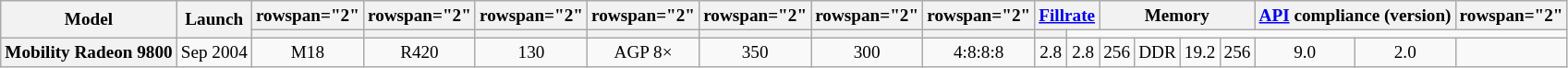<table class="mw-datatable wikitable sortable" style="font-size: 80%; text-align:center;">
<tr>
<th rowspan="2">Model</th>
<th rowspan="2">Launch</th>
<th>rowspan="2" </th>
<th>rowspan="2" </th>
<th>rowspan="2" </th>
<th>rowspan="2" </th>
<th>rowspan="2" </th>
<th>rowspan="2" </th>
<th>rowspan="2" </th>
<th colspan="2"><a href='#'>Fillrate</a></th>
<th colspan="4">Memory</th>
<th colspan="2"><a href='#'>API</a> compliance (version)</th>
<th>rowspan="2" </th>
</tr>
<tr>
<th></th>
<th></th>
<th></th>
<th></th>
<th></th>
<th></th>
<th></th>
<th></th>
</tr>
<tr>
<th>Mobility Radeon 9800</th>
<td>Sep 2004</td>
<td>M18</td>
<td>R420</td>
<td>130</td>
<td>AGP 8×</td>
<td>350</td>
<td>300</td>
<td>4:8:8:8</td>
<td>2.8</td>
<td>2.8</td>
<td>256</td>
<td>DDR</td>
<td>19.2</td>
<td>256</td>
<td>9.0</td>
<td>2.0</td>
<td></td>
</tr>
</table>
